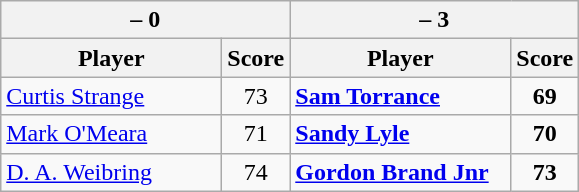<table class=wikitable>
<tr>
<th colspan=2> – 0</th>
<th colspan=2> – 3</th>
</tr>
<tr>
<th width=140>Player</th>
<th>Score</th>
<th width=140>Player</th>
<th>Score</th>
</tr>
<tr>
<td><a href='#'>Curtis Strange</a></td>
<td align=center>73</td>
<td><strong><a href='#'>Sam Torrance</a></strong></td>
<td align=center><strong>69</strong></td>
</tr>
<tr>
<td><a href='#'>Mark O'Meara</a></td>
<td align=center>71</td>
<td><strong><a href='#'>Sandy Lyle</a></strong></td>
<td align=center><strong>70</strong></td>
</tr>
<tr>
<td><a href='#'>D. A. Weibring</a></td>
<td align=center>74</td>
<td><strong><a href='#'>Gordon Brand Jnr</a></strong></td>
<td align=center><strong>73</strong></td>
</tr>
</table>
